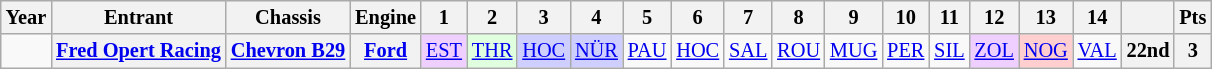<table class="wikitable" style="text-align:center; font-size:85%">
<tr>
<th>Year</th>
<th>Entrant</th>
<th>Chassis</th>
<th>Engine</th>
<th>1</th>
<th>2</th>
<th>3</th>
<th>4</th>
<th>5</th>
<th>6</th>
<th>7</th>
<th>8</th>
<th>9</th>
<th>10</th>
<th>11</th>
<th>12</th>
<th>13</th>
<th>14</th>
<th></th>
<th>Pts</th>
</tr>
<tr>
<td></td>
<th nowrap><a href='#'>Fred Opert Racing</a></th>
<th nowrap><a href='#'>Chevron B29</a></th>
<th><a href='#'>Ford</a></th>
<td style="background:#EFCFFF;"><a href='#'>EST</a><br></td>
<td style="background:#DFFFDF;"><a href='#'>THR</a><br></td>
<td style="background:#CFCFFF;"><a href='#'>HOC</a><br></td>
<td style="background:#CFCFFF;"><a href='#'>NÜR</a><br></td>
<td><a href='#'>PAU</a></td>
<td><a href='#'>HOC</a></td>
<td><a href='#'>SAL</a></td>
<td><a href='#'>ROU</a></td>
<td><a href='#'>MUG</a></td>
<td><a href='#'>PER</a></td>
<td><a href='#'>SIL</a></td>
<td style="background:#EFCFFF;"><a href='#'>ZOL</a><br></td>
<td style="background:#FFCFCF;"><a href='#'>NOG</a><br></td>
<td><a href='#'>VAL</a></td>
<th>22nd</th>
<th>3</th>
</tr>
</table>
